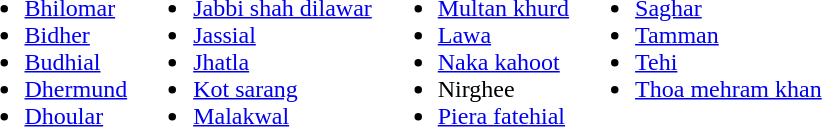<table>
<tr ---->
<td valign="top"><br><ul><li><a href='#'>Bhilomar</a></li><li><a href='#'>Bidher</a></li><li><a href='#'>Budhial</a></li><li><a href='#'>Dhermund</a></li><li><a href='#'>Dhoular</a></li></ul></td>
<td valign="top"><br><ul><li><a href='#'>Jabbi shah dilawar</a></li><li><a href='#'>Jassial</a></li><li><a href='#'>Jhatla</a></li><li><a href='#'>Kot sarang</a></li><li><a href='#'>Malakwal</a></li></ul></td>
<td valign="top"><br><ul><li><a href='#'>Multan khurd</a></li><li><a href='#'>Lawa</a></li><li><a href='#'>Naka kahoot</a></li><li>Nirghee</li><li><a href='#'>Piera fatehial</a></li></ul></td>
<td valign="top"><br><ul><li><a href='#'>Saghar</a></li><li><a href='#'>Tamman</a></li><li><a href='#'>Tehi</a></li><li><a href='#'>Thoa mehram khan</a></li></ul></td>
</tr>
</table>
